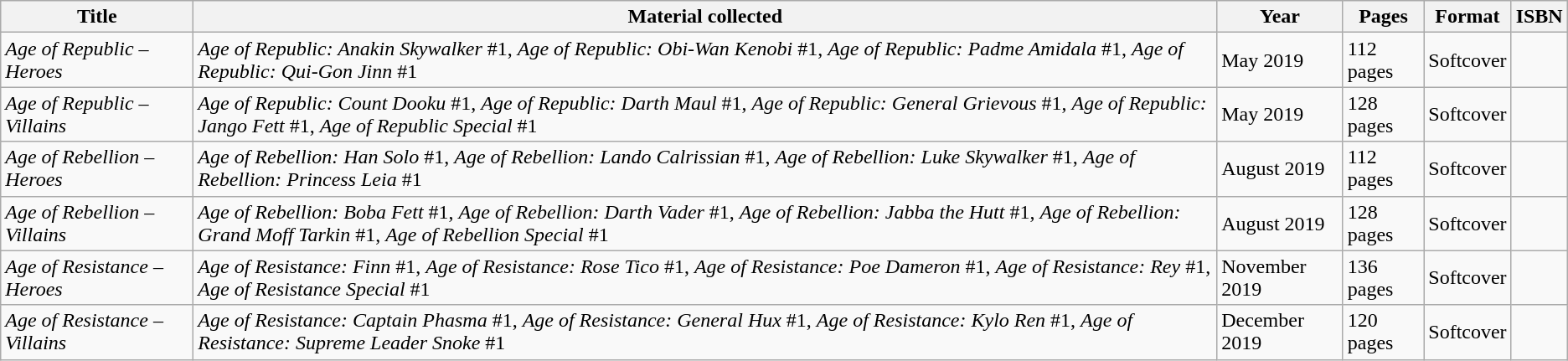<table class="wikitable sortable">
<tr>
<th>Title</th>
<th>Material collected</th>
<th>Year</th>
<th>Pages</th>
<th>Format</th>
<th>ISBN</th>
</tr>
<tr>
<td><em>Age of Republic – Heroes</em></td>
<td><em>Age of Republic: Anakin Skywalker</em> #1, <em>Age of Republic: Obi-Wan Kenobi</em> #1, <em>Age of Republic: Padme Amidala</em> #1, <em>Age of Republic: Qui-Gon Jinn</em> #1</td>
<td>May 2019</td>
<td>112 pages</td>
<td>Softcover</td>
<td></td>
</tr>
<tr>
<td><em>Age of Republic – Villains</em></td>
<td><em>Age of Republic: Count Dooku</em> #1, <em>Age of Republic: Darth Maul</em> #1, <em>Age of Republic: General Grievous</em> #1, <em>Age of Republic: Jango Fett</em> #1, <em>Age of Republic Special</em> #1</td>
<td>May 2019</td>
<td>128 pages</td>
<td>Softcover</td>
<td></td>
</tr>
<tr>
<td><em>Age of Rebellion – Heroes</em></td>
<td><em>Age of Rebellion: Han Solo</em> #1, <em>Age of Rebellion: Lando Calrissian</em> #1, <em>Age of Rebellion: Luke Skywalker</em> #1, <em>Age of Rebellion: Princess Leia</em> #1</td>
<td>August 2019</td>
<td>112 pages</td>
<td>Softcover</td>
<td></td>
</tr>
<tr>
<td><em>Age of Rebellion – Villains</em></td>
<td><em>Age of Rebellion: Boba Fett</em> #1, <em>Age of Rebellion: Darth Vader</em> #1, <em>Age of Rebellion: Jabba the Hutt</em> #1, <em>Age of Rebellion: Grand Moff Tarkin</em> #1, <em>Age of Rebellion Special</em> #1</td>
<td>August 2019</td>
<td>128 pages</td>
<td>Softcover</td>
<td></td>
</tr>
<tr>
<td><em>Age of Resistance – Heroes</em></td>
<td><em>Age of Resistance: Finn</em> #1, <em>Age of Resistance: Rose Tico</em> #1, <em>Age of Resistance: Poe Dameron</em> #1, <em>Age of Resistance: Rey</em> #1, <em>Age of Resistance Special</em> #1</td>
<td>November 2019</td>
<td>136 pages</td>
<td>Softcover</td>
<td></td>
</tr>
<tr>
<td><em>Age of Resistance – Villains</em></td>
<td><em>Age of Resistance: Captain Phasma</em> #1, <em>Age of Resistance: General Hux</em> #1, <em>Age of Resistance: Kylo Ren</em> #1, <em>Age of Resistance: Supreme Leader Snoke</em> #1</td>
<td>December 2019</td>
<td>120 pages</td>
<td>Softcover</td>
<td></td>
</tr>
</table>
